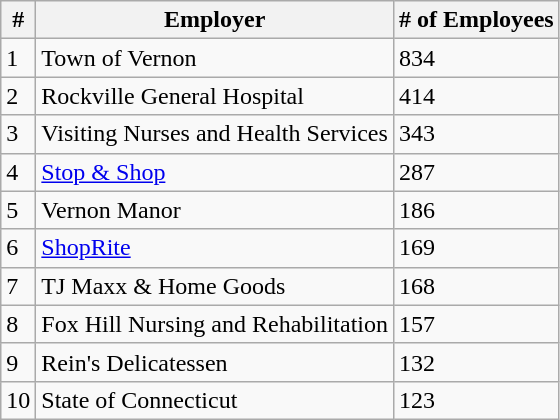<table class="wikitable">
<tr>
<th>#</th>
<th>Employer</th>
<th># of Employees</th>
</tr>
<tr>
<td>1</td>
<td>Town of Vernon</td>
<td>834</td>
</tr>
<tr>
<td>2</td>
<td>Rockville General Hospital</td>
<td>414</td>
</tr>
<tr>
<td>3</td>
<td>Visiting Nurses and Health Services</td>
<td>343</td>
</tr>
<tr>
<td>4</td>
<td><a href='#'>Stop & Shop</a></td>
<td>287</td>
</tr>
<tr>
<td>5</td>
<td>Vernon Manor</td>
<td>186</td>
</tr>
<tr>
<td>6</td>
<td><a href='#'>ShopRite</a></td>
<td>169</td>
</tr>
<tr>
<td>7</td>
<td>TJ Maxx & Home Goods</td>
<td>168</td>
</tr>
<tr>
<td>8</td>
<td>Fox Hill Nursing and Rehabilitation</td>
<td>157</td>
</tr>
<tr>
<td>9</td>
<td>Rein's Delicatessen</td>
<td>132</td>
</tr>
<tr>
<td>10</td>
<td>State of Connecticut</td>
<td>123</td>
</tr>
</table>
